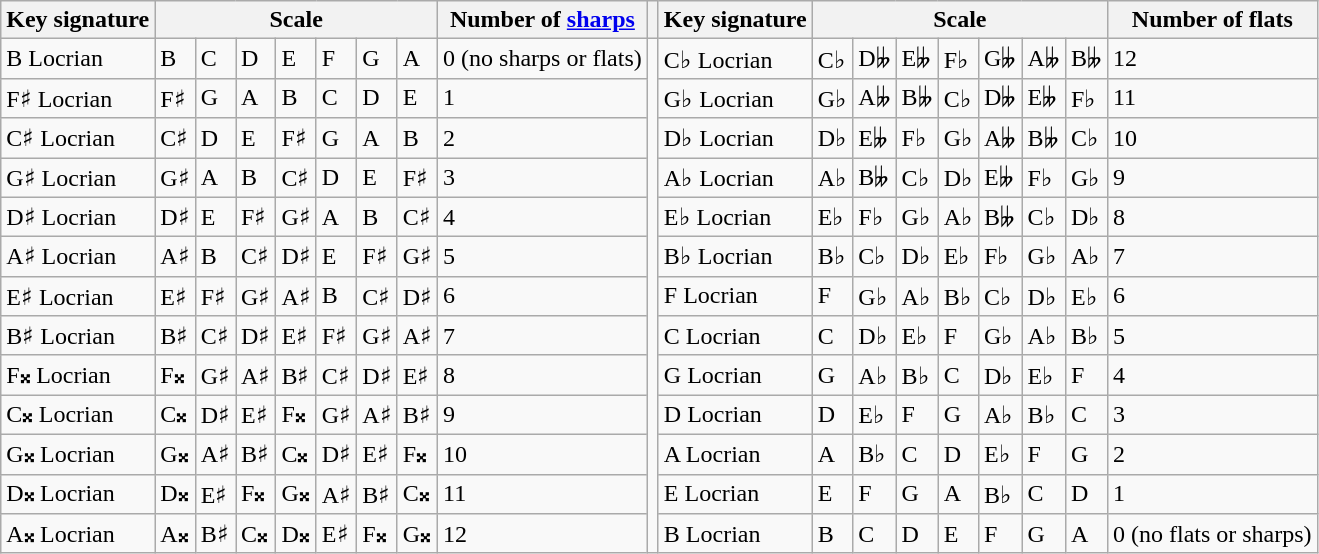<table class="wikitable">
<tr>
<th>Key signature</th>
<th colspan="7">Scale</th>
<th>Number of <a href='#'>sharps</a></th>
<th></th>
<th>Key signature</th>
<th colspan="7">Scale</th>
<th>Number of flats</th>
</tr>
<tr>
<td>B Locrian</td>
<td>B</td>
<td>C</td>
<td>D</td>
<td>E</td>
<td>F</td>
<td>G</td>
<td>A</td>
<td>0 (no sharps or flats)</td>
<td rowspan="13"></td>
<td>C♭ Locrian</td>
<td>C♭</td>
<td>D𝄫</td>
<td>E𝄫</td>
<td>F♭</td>
<td>G𝄫</td>
<td>A𝄫</td>
<td>B𝄫</td>
<td>12</td>
</tr>
<tr>
<td>F♯ Locrian</td>
<td>F♯</td>
<td>G</td>
<td>A</td>
<td>B</td>
<td>C</td>
<td>D</td>
<td>E</td>
<td>1</td>
<td>G♭ Locrian</td>
<td>G♭</td>
<td>A𝄫</td>
<td>B𝄫</td>
<td>C♭</td>
<td>D𝄫</td>
<td>E𝄫</td>
<td>F♭</td>
<td>11</td>
</tr>
<tr>
<td>C♯ Locrian</td>
<td>C♯</td>
<td>D</td>
<td>E</td>
<td>F♯</td>
<td>G</td>
<td>A</td>
<td>B</td>
<td>2</td>
<td>D♭ Locrian</td>
<td>D♭</td>
<td>E𝄫</td>
<td>F♭</td>
<td>G♭</td>
<td>A𝄫</td>
<td>B𝄫</td>
<td>C♭</td>
<td>10</td>
</tr>
<tr>
<td>G♯ Locrian</td>
<td>G♯</td>
<td>A</td>
<td>B</td>
<td>C♯</td>
<td>D</td>
<td>E</td>
<td>F♯</td>
<td>3</td>
<td>A♭ Locrian</td>
<td>A♭</td>
<td>B𝄫</td>
<td>C♭</td>
<td>D♭</td>
<td>E𝄫</td>
<td>F♭</td>
<td>G♭</td>
<td>9</td>
</tr>
<tr>
<td>D♯ Locrian</td>
<td>D♯</td>
<td>E</td>
<td>F♯</td>
<td>G♯</td>
<td>A</td>
<td>B</td>
<td>C♯</td>
<td>4</td>
<td>E♭ Locrian</td>
<td>E♭</td>
<td>F♭</td>
<td>G♭</td>
<td>A♭</td>
<td>B𝄫</td>
<td>C♭</td>
<td>D♭</td>
<td>8</td>
</tr>
<tr>
<td>A♯ Locrian</td>
<td>A♯</td>
<td>B</td>
<td>C♯</td>
<td>D♯</td>
<td>E</td>
<td>F♯</td>
<td>G♯</td>
<td>5</td>
<td>B♭ Locrian</td>
<td>B♭</td>
<td>C♭</td>
<td>D♭</td>
<td>E♭</td>
<td>F♭</td>
<td>G♭</td>
<td>A♭</td>
<td>7</td>
</tr>
<tr>
<td>E♯ Locrian</td>
<td>E♯</td>
<td>F♯</td>
<td>G♯</td>
<td>A♯</td>
<td>B</td>
<td>C♯</td>
<td>D♯</td>
<td>6</td>
<td>F Locrian</td>
<td>F</td>
<td>G♭</td>
<td>A♭</td>
<td>B♭</td>
<td>C♭</td>
<td>D♭</td>
<td>E♭</td>
<td>6</td>
</tr>
<tr>
<td>B♯ Locrian</td>
<td>B♯</td>
<td>C♯</td>
<td>D♯</td>
<td>E♯</td>
<td>F♯</td>
<td>G♯</td>
<td>A♯</td>
<td>7</td>
<td>C Locrian</td>
<td>C</td>
<td>D♭</td>
<td>E♭</td>
<td>F</td>
<td>G♭</td>
<td>A♭</td>
<td>B♭</td>
<td>5</td>
</tr>
<tr>
<td>F𝄪 Locrian</td>
<td>F𝄪</td>
<td>G♯</td>
<td>A♯</td>
<td>B♯</td>
<td>C♯</td>
<td>D♯</td>
<td>E♯</td>
<td>8</td>
<td>G Locrian</td>
<td>G</td>
<td>A♭</td>
<td>B♭</td>
<td>C</td>
<td>D♭</td>
<td>E♭</td>
<td>F</td>
<td>4</td>
</tr>
<tr>
<td>C𝄪 Locrian</td>
<td>C𝄪</td>
<td>D♯</td>
<td>E♯</td>
<td>F𝄪</td>
<td>G♯</td>
<td>A♯</td>
<td>B♯</td>
<td>9</td>
<td>D Locrian</td>
<td>D</td>
<td>E♭</td>
<td>F</td>
<td>G</td>
<td>A♭</td>
<td>B♭</td>
<td>C</td>
<td>3</td>
</tr>
<tr>
<td>G𝄪 Locrian</td>
<td>G𝄪</td>
<td>A♯</td>
<td>B♯</td>
<td>C𝄪</td>
<td>D♯</td>
<td>E♯</td>
<td>F𝄪</td>
<td>10</td>
<td>A Locrian</td>
<td>A</td>
<td>B♭</td>
<td>C</td>
<td>D</td>
<td>E♭</td>
<td>F</td>
<td>G</td>
<td>2</td>
</tr>
<tr>
<td>D𝄪 Locrian</td>
<td>D𝄪</td>
<td>E♯</td>
<td>F𝄪</td>
<td>G𝄪</td>
<td>A♯</td>
<td>B♯</td>
<td>C𝄪</td>
<td>11</td>
<td>E Locrian</td>
<td>E</td>
<td>F</td>
<td>G</td>
<td>A</td>
<td>B♭</td>
<td>C</td>
<td>D</td>
<td>1</td>
</tr>
<tr>
<td>A𝄪 Locrian</td>
<td>A𝄪</td>
<td>B♯</td>
<td>C𝄪</td>
<td>D𝄪</td>
<td>E♯</td>
<td>F𝄪</td>
<td>G𝄪</td>
<td>12</td>
<td>B Locrian</td>
<td>B</td>
<td>C</td>
<td>D</td>
<td>E</td>
<td>F</td>
<td>G</td>
<td>A</td>
<td>0  (no flats or sharps)</td>
</tr>
</table>
